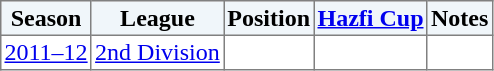<table border="1" cellpadding="2" style="border-collapse:collapse; text-align:center; font-size:normal;">
<tr style="background:#f0f6fa;">
<th>Season</th>
<th>League</th>
<th>Position</th>
<th><a href='#'>Hazfi Cup</a></th>
<th>Notes</th>
</tr>
<tr>
<td><a href='#'>2011–12</a></td>
<td><a href='#'>2nd Division</a></td>
<td></td>
<td></td>
<td></td>
</tr>
</table>
